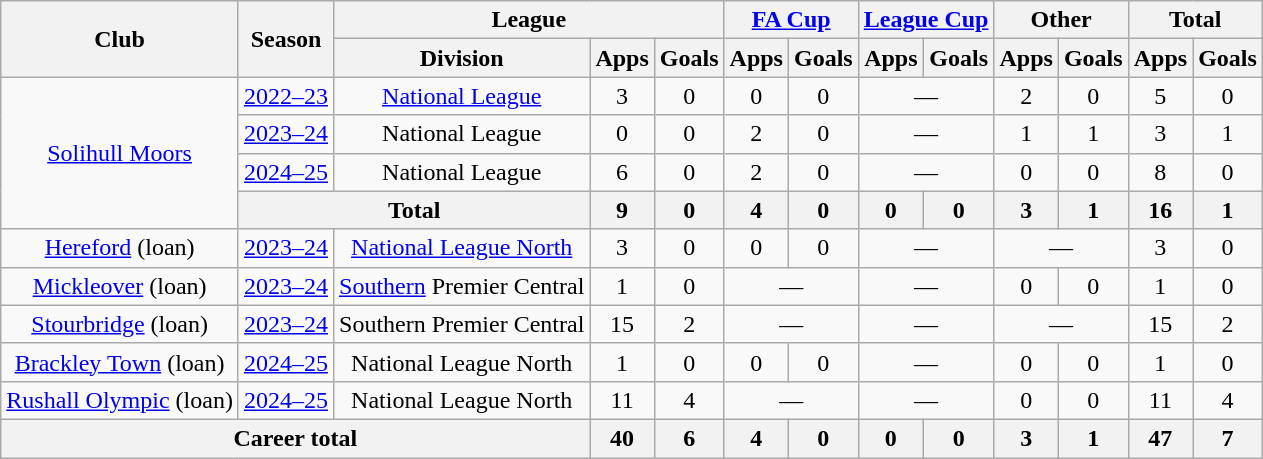<table class="wikitable" style="text-align: center">
<tr>
<th rowspan="2">Club</th>
<th rowspan="2">Season</th>
<th colspan="3">League</th>
<th colspan="2"><a href='#'>FA Cup</a></th>
<th colspan="2"><a href='#'>League Cup</a></th>
<th colspan="2">Other</th>
<th colspan="2">Total</th>
</tr>
<tr>
<th>Division</th>
<th>Apps</th>
<th>Goals</th>
<th>Apps</th>
<th>Goals</th>
<th>Apps</th>
<th>Goals</th>
<th>Apps</th>
<th>Goals</th>
<th>Apps</th>
<th>Goals</th>
</tr>
<tr>
<td rowspan="4"><a href='#'>Solihull Moors</a></td>
<td><a href='#'>2022–23</a></td>
<td><a href='#'>National League</a></td>
<td>3</td>
<td>0</td>
<td>0</td>
<td>0</td>
<td colspan="2">—</td>
<td>2</td>
<td>0</td>
<td>5</td>
<td>0</td>
</tr>
<tr>
<td><a href='#'>2023–24</a></td>
<td>National League</td>
<td>0</td>
<td>0</td>
<td>2</td>
<td>0</td>
<td colspan="2">—</td>
<td>1</td>
<td>1</td>
<td>3</td>
<td>1</td>
</tr>
<tr>
<td><a href='#'>2024–25</a></td>
<td>National League</td>
<td>6</td>
<td>0</td>
<td>2</td>
<td>0</td>
<td colspan="2">—</td>
<td>0</td>
<td>0</td>
<td>8</td>
<td>0</td>
</tr>
<tr>
<th colspan="2">Total</th>
<th>9</th>
<th>0</th>
<th>4</th>
<th>0</th>
<th>0</th>
<th>0</th>
<th>3</th>
<th>1</th>
<th>16</th>
<th>1</th>
</tr>
<tr>
<td><a href='#'>Hereford</a> (loan)</td>
<td><a href='#'>2023–24</a></td>
<td><a href='#'>National League North</a></td>
<td>3</td>
<td>0</td>
<td>0</td>
<td>0</td>
<td colspan="2">—</td>
<td colspan="2">—</td>
<td>3</td>
<td>0</td>
</tr>
<tr>
<td><a href='#'>Mickleover</a> (loan)</td>
<td><a href='#'>2023–24</a></td>
<td><a href='#'>Southern</a> Premier Central</td>
<td>1</td>
<td>0</td>
<td colspan="2">—</td>
<td colspan="2">—</td>
<td>0</td>
<td>0</td>
<td>1</td>
<td>0</td>
</tr>
<tr>
<td><a href='#'>Stourbridge</a> (loan)</td>
<td><a href='#'>2023–24</a></td>
<td>Southern Premier Central</td>
<td>15</td>
<td>2</td>
<td colspan="2">—</td>
<td colspan="2">—</td>
<td colspan="2">—</td>
<td>15</td>
<td>2</td>
</tr>
<tr>
<td><a href='#'>Brackley Town</a> (loan)</td>
<td><a href='#'>2024–25</a></td>
<td>National League North</td>
<td>1</td>
<td>0</td>
<td>0</td>
<td>0</td>
<td colspan="2">—</td>
<td>0</td>
<td>0</td>
<td>1</td>
<td>0</td>
</tr>
<tr>
<td><a href='#'>Rushall Olympic</a> (loan)</td>
<td><a href='#'>2024–25</a></td>
<td>National League North</td>
<td>11</td>
<td>4</td>
<td colspan="2">—</td>
<td colspan="2">—</td>
<td>0</td>
<td>0</td>
<td>11</td>
<td>4</td>
</tr>
<tr>
<th colspan="3">Career total</th>
<th>40</th>
<th>6</th>
<th>4</th>
<th>0</th>
<th>0</th>
<th>0</th>
<th>3</th>
<th>1</th>
<th>47</th>
<th>7</th>
</tr>
</table>
